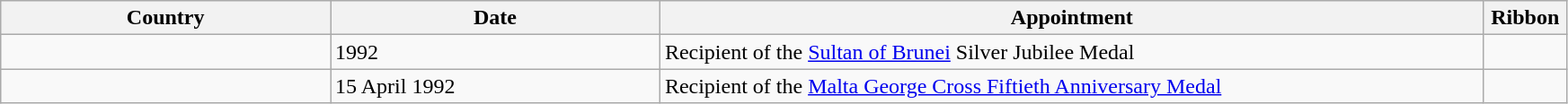<table class="wikitable">
<tr>
<th style="width:20%;">Country</th>
<th style="width:20%;">Date</th>
<th style="width:50%;">Appointment</th>
<th style="width:5%;">Ribbon</th>
</tr>
<tr>
<td></td>
<td>1992</td>
<td>Recipient of the <a href='#'>Sultan of Brunei</a> Silver Jubilee Medal</td>
<td></td>
</tr>
<tr>
<td></td>
<td>15 April 1992</td>
<td>Recipient of the <a href='#'>Malta George Cross Fiftieth Anniversary Medal</a></td>
<td></td>
</tr>
</table>
